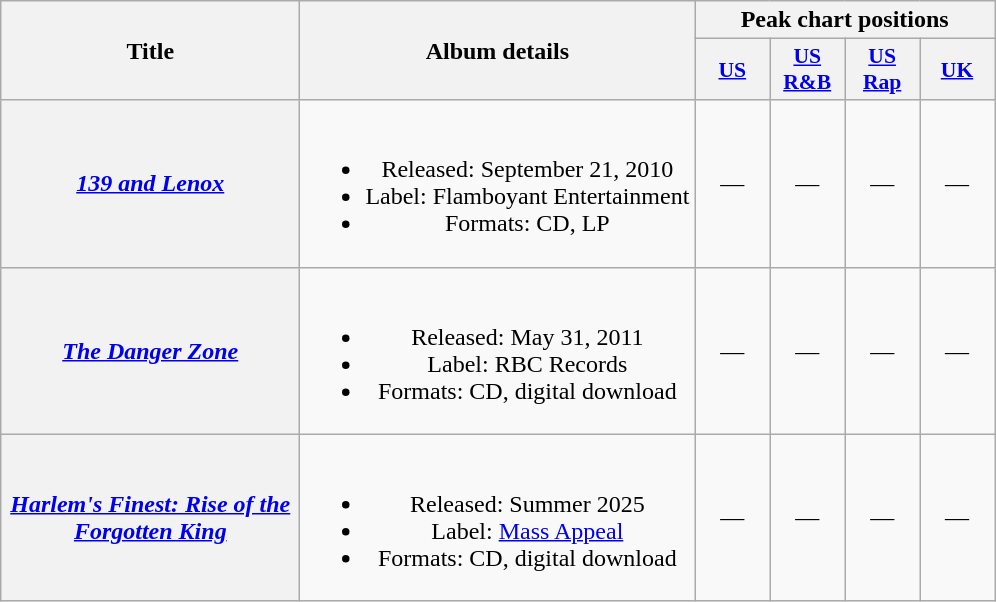<table class="wikitable plainrowheaders" style="text-align:center; border:1">
<tr>
<th scope="col" rowspan="2" style="width:12em;">Title</th>
<th scope="col" rowspan="2" style="width:16em;">Album details</th>
<th scope="col" colspan="4">Peak chart positions</th>
</tr>
<tr>
<th scope="col" style="width:3em;font-size:90%;"><a href='#'>US</a><br></th>
<th scope="col" style="width:3em;font-size:90%;"><a href='#'>US R&B</a><br></th>
<th scope="col" style="width:3em;font-size:90%;"><a href='#'>US Rap</a><br></th>
<th scope="col" style="width:3em;font-size:90%;"><a href='#'>UK</a><br></th>
</tr>
<tr>
<th scope="row"><em><a href='#'>139 and Lenox</a></em></th>
<td><br><ul><li>Released: September 21, 2010</li><li>Label: Flamboyant Entertainment</li><li>Formats: CD, LP</li></ul></td>
<td>—</td>
<td>—</td>
<td>—</td>
<td>—</td>
</tr>
<tr>
<th scope="row"><em><a href='#'>The Danger Zone</a></em></th>
<td><br><ul><li>Released: May 31, 2011</li><li>Label: RBC Records</li><li>Formats: CD, digital download</li></ul></td>
<td>—</td>
<td>—</td>
<td>—</td>
<td>—</td>
</tr>
<tr>
<th scope="row"><em><a href='#'>Harlem's Finest: Rise of the Forgotten King</a></em></th>
<td><br><ul><li>Released: Summer 2025</li><li>Label: <a href='#'>Mass Appeal</a></li><li>Formats: CD, digital download</li></ul></td>
<td>—</td>
<td>—</td>
<td>—</td>
<td>—</td>
</tr>
</table>
